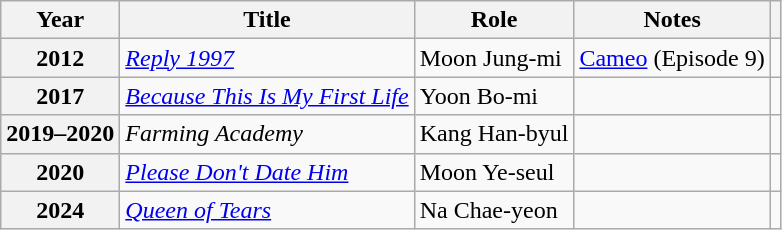<table class="wikitable plainrowheaders sortable">
<tr>
<th scope="col">Year</th>
<th scope="col">Title</th>
<th scope="col">Role</th>
<th scope="col">Notes</th>
<th scope="col" class="unsortable"></th>
</tr>
<tr>
<th scope="row">2012</th>
<td><em><a href='#'>Reply 1997</a></em></td>
<td>Moon Jung-mi</td>
<td><a href='#'>Cameo</a> (Episode 9)</td>
<td style="text-align:center"></td>
</tr>
<tr>
<th scope="row">2017</th>
<td><em><a href='#'>Because This Is My First Life</a></em></td>
<td>Yoon Bo-mi</td>
<td></td>
<td style="text-align:center"></td>
</tr>
<tr>
<th scope="row">2019–2020</th>
<td><em>Farming Academy</em></td>
<td>Kang Han-byul</td>
<td></td>
<td style="text-align:center"></td>
</tr>
<tr>
<th scope="row">2020</th>
<td><em><a href='#'>Please Don't Date Him</a></em></td>
<td>Moon Ye-seul</td>
<td></td>
<td style="text-align:center"></td>
</tr>
<tr>
<th scope="row">2024</th>
<td><em><a href='#'>Queen of Tears</a></em></td>
<td>Na Chae-yeon</td>
<td></td>
<td style="text-align:center"></td>
</tr>
</table>
